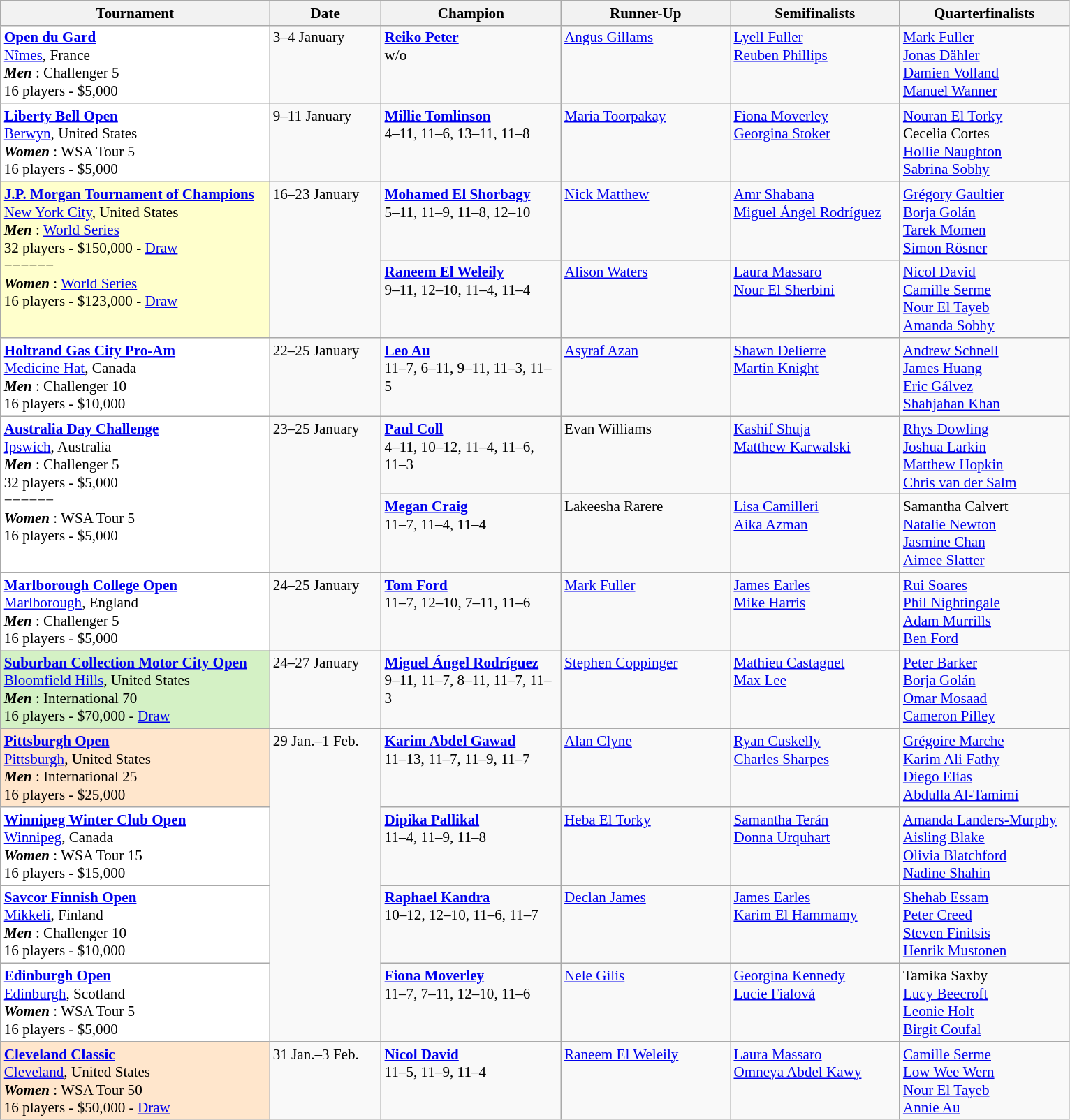<table class="wikitable" style="font-size:88%">
<tr>
<th width=250>Tournament</th>
<th width=100>Date</th>
<th width=165>Champion</th>
<th width=155>Runner-Up</th>
<th width=155>Semifinalists</th>
<th width=155>Quarterfinalists</th>
</tr>
<tr valign=top>
<td style="background:#fff;"><strong><a href='#'>Open du Gard</a></strong><br> <a href='#'>Nîmes</a>, France<br><strong> <em>Men</em> </strong>: Challenger 5<br>16 players - $5,000</td>
<td>3–4 January</td>
<td> <strong><a href='#'>Reiko Peter</a></strong><br>w/o</td>
<td> <a href='#'>Angus Gillams</a></td>
<td> <a href='#'>Lyell Fuller</a><br> <a href='#'>Reuben Phillips</a></td>
<td> <a href='#'>Mark Fuller</a><br> <a href='#'>Jonas Dähler</a><br> <a href='#'>Damien Volland</a><br> <a href='#'>Manuel Wanner</a></td>
</tr>
<tr valign=top>
<td style="background:#fff;"><strong><a href='#'>Liberty Bell Open</a></strong><br> <a href='#'>Berwyn</a>, United States<br><strong> <em>Women</em> </strong>: WSA Tour 5<br>16 players - $5,000</td>
<td>9–11 January</td>
<td> <strong><a href='#'>Millie Tomlinson</a></strong><br>4–11, 11–6, 13–11, 11–8</td>
<td> <a href='#'>Maria Toorpakay</a></td>
<td> <a href='#'>Fiona Moverley</a><br> <a href='#'>Georgina Stoker</a></td>
<td> <a href='#'>Nouran El Torky</a><br> Cecelia Cortes<br> <a href='#'>Hollie Naughton</a><br> <a href='#'>Sabrina Sobhy</a></td>
</tr>
<tr valign=top>
<td rowspan=2 style="background:#ffc;"><strong><a href='#'>J.P. Morgan Tournament of Champions</a></strong><br> <a href='#'>New York City</a>, United States<br><strong> <em>Men</em> </strong>: <a href='#'>World Series</a><br>32 players - $150,000 - <a href='#'>Draw</a><br>−−−−−−<br><strong> <em>Women</em> </strong>: <a href='#'>World Series</a><br>16 players - $123,000 - <a href='#'>Draw</a></td>
<td rowspan=2>16–23 January</td>
<td> <strong><a href='#'>Mohamed El Shorbagy</a></strong><br>5–11, 11–9, 11–8, 12–10</td>
<td> <a href='#'>Nick Matthew</a></td>
<td> <a href='#'>Amr Shabana</a><br> <a href='#'>Miguel Ángel Rodríguez</a></td>
<td> <a href='#'>Grégory Gaultier</a><br> <a href='#'>Borja Golán</a><br> <a href='#'>Tarek Momen</a><br> <a href='#'>Simon Rösner</a></td>
</tr>
<tr valign=top>
<td> <strong><a href='#'>Raneem El Weleily</a></strong><br>9–11, 12–10, 11–4, 11–4</td>
<td> <a href='#'>Alison Waters</a></td>
<td> <a href='#'>Laura Massaro</a><br> <a href='#'>Nour El Sherbini</a></td>
<td> <a href='#'>Nicol David</a><br> <a href='#'>Camille Serme</a><br> <a href='#'>Nour El Tayeb</a><br> <a href='#'>Amanda Sobhy</a></td>
</tr>
<tr valign=top>
<td style="background:#fff;"><strong><a href='#'>Holtrand Gas City Pro-Am</a></strong><br> <a href='#'>Medicine Hat</a>, Canada<br><strong> <em>Men</em> </strong>: Challenger 10<br>16 players - $10,000</td>
<td>22–25 January</td>
<td> <strong><a href='#'>Leo Au</a></strong><br>11–7, 6–11, 9–11, 11–3, 11–5</td>
<td> <a href='#'>Asyraf Azan</a></td>
<td> <a href='#'>Shawn Delierre</a><br> <a href='#'>Martin Knight</a></td>
<td> <a href='#'>Andrew Schnell</a><br> <a href='#'>James Huang</a><br> <a href='#'>Eric Gálvez</a><br> <a href='#'>Shahjahan Khan</a></td>
</tr>
<tr valign=top>
<td rowspan=2 style="background:#fff;"><strong><a href='#'>Australia Day Challenge</a></strong><br> <a href='#'>Ipswich</a>, Australia<br><strong> <em>Men</em> </strong>: Challenger 5<br>32 players - $5,000<br>−−−−−−<br><strong> <em>Women</em> </strong>: WSA Tour 5<br>16 players - $5,000</td>
<td rowspan=2>23–25 January</td>
<td> <strong><a href='#'>Paul Coll</a></strong><br>4–11, 10–12, 11–4, 11–6, 11–3</td>
<td> Evan Williams</td>
<td> <a href='#'>Kashif Shuja</a><br> <a href='#'>Matthew Karwalski</a></td>
<td> <a href='#'>Rhys Dowling</a><br> <a href='#'>Joshua Larkin</a><br> <a href='#'>Matthew Hopkin</a><br> <a href='#'>Chris van der Salm</a></td>
</tr>
<tr valign=top>
<td> <strong><a href='#'>Megan Craig</a></strong><br>11–7, 11–4, 11–4</td>
<td> Lakeesha Rarere</td>
<td> <a href='#'>Lisa Camilleri</a><br> <a href='#'>Aika Azman</a></td>
<td> Samantha Calvert<br> <a href='#'>Natalie Newton</a><br> <a href='#'>Jasmine Chan</a><br> <a href='#'>Aimee Slatter</a></td>
</tr>
<tr valign=top>
<td style="background:#fff;"><strong><a href='#'>Marlborough College Open</a></strong><br> <a href='#'>Marlborough</a>, England<br><strong> <em>Men</em> </strong>: Challenger 5<br>16 players - $5,000</td>
<td>24–25 January</td>
<td> <strong><a href='#'>Tom Ford</a></strong><br>11–7, 12–10, 7–11, 11–6</td>
<td> <a href='#'>Mark Fuller</a></td>
<td> <a href='#'>James Earles</a><br> <a href='#'>Mike Harris</a></td>
<td> <a href='#'>Rui Soares</a><br> <a href='#'>Phil Nightingale</a><br> <a href='#'>Adam Murrills</a><br> <a href='#'>Ben Ford</a></td>
</tr>
<tr valign=top>
<td style="background:#D4F1C5;"><strong><a href='#'>Suburban Collection Motor City Open</a></strong><br> <a href='#'>Bloomfield Hills</a>, United States<br><strong> <em>Men</em> </strong>: International 70<br>16 players - $70,000 - <a href='#'>Draw</a></td>
<td>24–27 January</td>
<td> <strong><a href='#'>Miguel Ángel Rodríguez</a></strong><br>9–11, 11–7, 8–11, 11–7, 11–3</td>
<td> <a href='#'>Stephen Coppinger</a></td>
<td> <a href='#'>Mathieu Castagnet</a><br> <a href='#'>Max Lee</a></td>
<td> <a href='#'>Peter Barker</a><br> <a href='#'>Borja Golán</a><br> <a href='#'>Omar Mosaad</a><br> <a href='#'>Cameron Pilley</a></td>
</tr>
<tr valign=top>
<td style="background:#ffe6cc;"><strong><a href='#'>Pittsburgh Open</a></strong><br> <a href='#'>Pittsburgh</a>, United States<br><strong> <em>Men</em> </strong>: International 25<br>16 players - $25,000</td>
<td rowspan=4>29 Jan.–1 Feb.</td>
<td> <strong><a href='#'>Karim Abdel Gawad</a></strong><br>11–13, 11–7, 11–9, 11–7</td>
<td> <a href='#'>Alan Clyne</a></td>
<td> <a href='#'>Ryan Cuskelly</a><br> <a href='#'>Charles Sharpes</a></td>
<td> <a href='#'>Grégoire Marche</a><br> <a href='#'>Karim Ali Fathy</a><br> <a href='#'>Diego Elías</a><br> <a href='#'>Abdulla Al-Tamimi</a></td>
</tr>
<tr valign=top>
<td style="background:#fff;"><strong><a href='#'>Winnipeg Winter Club Open</a></strong><br> <a href='#'>Winnipeg</a>, Canada<br><strong> <em>Women</em> </strong>: WSA Tour 15<br>16 players - $15,000</td>
<td> <strong><a href='#'>Dipika Pallikal</a></strong><br>11–4, 11–9, 11–8</td>
<td> <a href='#'>Heba El Torky</a></td>
<td> <a href='#'>Samantha Terán</a><br> <a href='#'>Donna Urquhart</a></td>
<td> <a href='#'>Amanda Landers-Murphy</a><br> <a href='#'>Aisling Blake</a><br> <a href='#'>Olivia Blatchford</a><br> <a href='#'>Nadine Shahin</a></td>
</tr>
<tr valign=top>
<td style="background:#fff;"><strong><a href='#'>Savcor Finnish Open</a></strong><br> <a href='#'>Mikkeli</a>, Finland<br><strong> <em>Men</em> </strong>: Challenger 10<br>16 players - $10,000</td>
<td> <strong><a href='#'>Raphael Kandra</a></strong><br>10–12, 12–10, 11–6, 11–7</td>
<td> <a href='#'>Declan James</a></td>
<td> <a href='#'>James Earles</a><br> <a href='#'>Karim El Hammamy</a></td>
<td> <a href='#'>Shehab Essam</a><br> <a href='#'>Peter Creed</a><br> <a href='#'>Steven Finitsis</a><br> <a href='#'>Henrik Mustonen</a></td>
</tr>
<tr valign=top>
<td style="background:#fff;"><strong><a href='#'>Edinburgh Open</a></strong><br> <a href='#'>Edinburgh</a>, Scotland<br><strong> <em>Women</em> </strong>: WSA Tour 5<br>16 players - $5,000</td>
<td> <strong><a href='#'>Fiona Moverley</a></strong><br>11–7, 7–11, 12–10, 11–6</td>
<td> <a href='#'>Nele Gilis</a></td>
<td> <a href='#'>Georgina Kennedy</a><br> <a href='#'>Lucie Fialová</a></td>
<td> Tamika Saxby<br> <a href='#'>Lucy Beecroft</a><br> <a href='#'>Leonie Holt</a><br> <a href='#'>Birgit Coufal</a></td>
</tr>
<tr valign=top>
<td style="background:#ffe6cc;"><strong><a href='#'>Cleveland Classic</a></strong><br> <a href='#'>Cleveland</a>, United States<br><strong> <em>Women</em> </strong>: WSA Tour 50<br>16 players - $50,000 - <a href='#'>Draw</a></td>
<td>31 Jan.–3 Feb.</td>
<td> <strong><a href='#'>Nicol David</a></strong><br>11–5, 11–9, 11–4</td>
<td> <a href='#'>Raneem El Weleily</a></td>
<td> <a href='#'>Laura Massaro</a><br> <a href='#'>Omneya Abdel Kawy</a></td>
<td> <a href='#'>Camille Serme</a><br> <a href='#'>Low Wee Wern</a><br> <a href='#'>Nour El Tayeb</a><br> <a href='#'>Annie Au</a></td>
</tr>
</table>
